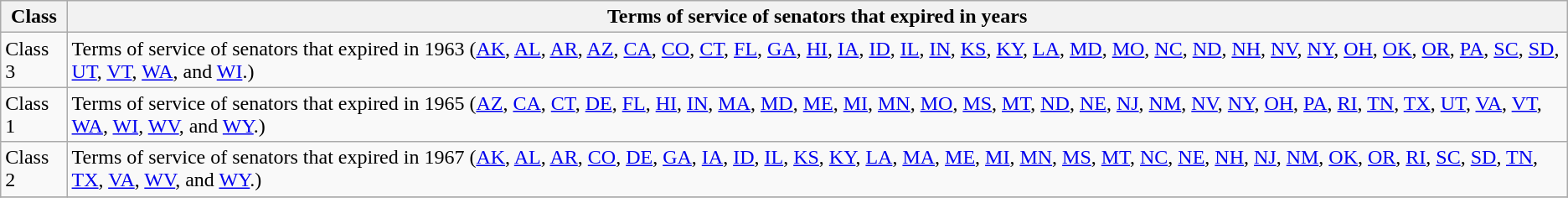<table class="wikitable sortable">
<tr valign=bottom>
<th>Class</th>
<th>Terms of service of senators that expired in years</th>
</tr>
<tr>
<td>Class 3</td>
<td>Terms of service of senators that expired in 1963 (<a href='#'>AK</a>, <a href='#'>AL</a>, <a href='#'>AR</a>, <a href='#'>AZ</a>, <a href='#'>CA</a>, <a href='#'>CO</a>, <a href='#'>CT</a>, <a href='#'>FL</a>, <a href='#'>GA</a>, <a href='#'>HI</a>, <a href='#'>IA</a>, <a href='#'>ID</a>, <a href='#'>IL</a>, <a href='#'>IN</a>,  <a href='#'>KS</a>, <a href='#'>KY</a>, <a href='#'>LA</a>, <a href='#'>MD</a>, <a href='#'>MO</a>, <a href='#'>NC</a>, <a href='#'>ND</a>, <a href='#'>NH</a>, <a href='#'>NV</a>, <a href='#'>NY</a>, <a href='#'>OH</a>, <a href='#'>OK</a>, <a href='#'>OR</a>, <a href='#'>PA</a>, <a href='#'>SC</a>, <a href='#'>SD</a>, <a href='#'>UT</a>, <a href='#'>VT</a>, <a href='#'>WA</a>, and <a href='#'>WI</a>.)</td>
</tr>
<tr>
<td>Class 1</td>
<td>Terms of service of senators that expired in 1965 (<a href='#'>AZ</a>, <a href='#'>CA</a>, <a href='#'>CT</a>, <a href='#'>DE</a>, <a href='#'>FL</a>, <a href='#'>HI</a>, <a href='#'>IN</a>, <a href='#'>MA</a>, <a href='#'>MD</a>, <a href='#'>ME</a>, <a href='#'>MI</a>, <a href='#'>MN</a>, <a href='#'>MO</a>, <a href='#'>MS</a>, <a href='#'>MT</a>, <a href='#'>ND</a>, <a href='#'>NE</a>, <a href='#'>NJ</a>, <a href='#'>NM</a>, <a href='#'>NV</a>, <a href='#'>NY</a>, <a href='#'>OH</a>, <a href='#'>PA</a>, <a href='#'>RI</a>, <a href='#'>TN</a>, <a href='#'>TX</a>, <a href='#'>UT</a>, <a href='#'>VA</a>, <a href='#'>VT</a>, <a href='#'>WA</a>, <a href='#'>WI</a>, <a href='#'>WV</a>, and <a href='#'>WY</a>.)</td>
</tr>
<tr>
<td>Class 2</td>
<td>Terms of service of senators that expired in 1967 (<a href='#'>AK</a>, <a href='#'>AL</a>, <a href='#'>AR</a>, <a href='#'>CO</a>, <a href='#'>DE</a>, <a href='#'>GA</a>, <a href='#'>IA</a>, <a href='#'>ID</a>, <a href='#'>IL</a>, <a href='#'>KS</a>, <a href='#'>KY</a>, <a href='#'>LA</a>, <a href='#'>MA</a>, <a href='#'>ME</a>, <a href='#'>MI</a>, <a href='#'>MN</a>, <a href='#'>MS</a>, <a href='#'>MT</a>, <a href='#'>NC</a>, <a href='#'>NE</a>, <a href='#'>NH</a>, <a href='#'>NJ</a>, <a href='#'>NM</a>, <a href='#'>OK</a>, <a href='#'>OR</a>, <a href='#'>RI</a>, <a href='#'>SC</a>, <a href='#'>SD</a>, <a href='#'>TN</a>, <a href='#'>TX</a>, <a href='#'>VA</a>, <a href='#'>WV</a>, and <a href='#'>WY</a>.)</td>
</tr>
<tr>
</tr>
</table>
